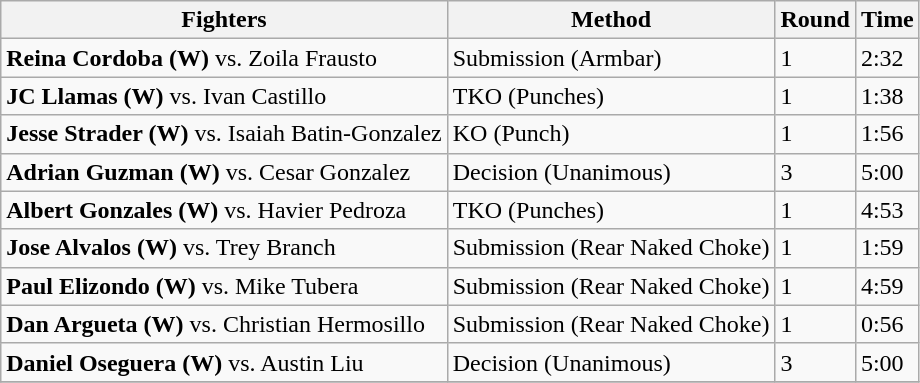<table class="wikitable">
<tr>
<th>Fighters</th>
<th>Method</th>
<th>Round</th>
<th>Time</th>
</tr>
<tr>
<td><strong>Reina Cordoba (W)</strong> vs. Zoila Frausto</td>
<td>Submission (Armbar)</td>
<td>1</td>
<td>2:32</td>
</tr>
<tr>
<td><strong>JC Llamas (W)</strong> vs. Ivan Castillo</td>
<td>TKO (Punches)</td>
<td>1</td>
<td>1:38</td>
</tr>
<tr>
<td><strong>Jesse Strader (W)</strong> vs. Isaiah Batin-Gonzalez</td>
<td>KO (Punch)</td>
<td>1</td>
<td>1:56</td>
</tr>
<tr>
<td><strong>Adrian Guzman (W)</strong> vs. Cesar Gonzalez</td>
<td>Decision (Unanimous)</td>
<td>3</td>
<td>5:00</td>
</tr>
<tr>
<td><strong>Albert Gonzales (W)</strong> vs. Havier Pedroza</td>
<td>TKO (Punches)</td>
<td>1</td>
<td>4:53</td>
</tr>
<tr>
<td><strong>Jose Alvalos (W)</strong> vs. Trey Branch</td>
<td>Submission (Rear Naked Choke)</td>
<td>1</td>
<td>1:59</td>
</tr>
<tr>
<td><strong>Paul Elizondo (W)</strong> vs. Mike Tubera</td>
<td>Submission (Rear Naked Choke)</td>
<td>1</td>
<td>4:59</td>
</tr>
<tr>
<td><strong>Dan Argueta (W)</strong> vs. Christian Hermosillo</td>
<td>Submission (Rear Naked Choke)</td>
<td>1</td>
<td>0:56</td>
</tr>
<tr>
<td><strong>Daniel Oseguera (W)</strong> vs. Austin Liu</td>
<td>Decision (Unanimous)</td>
<td>3</td>
<td>5:00</td>
</tr>
<tr>
</tr>
</table>
